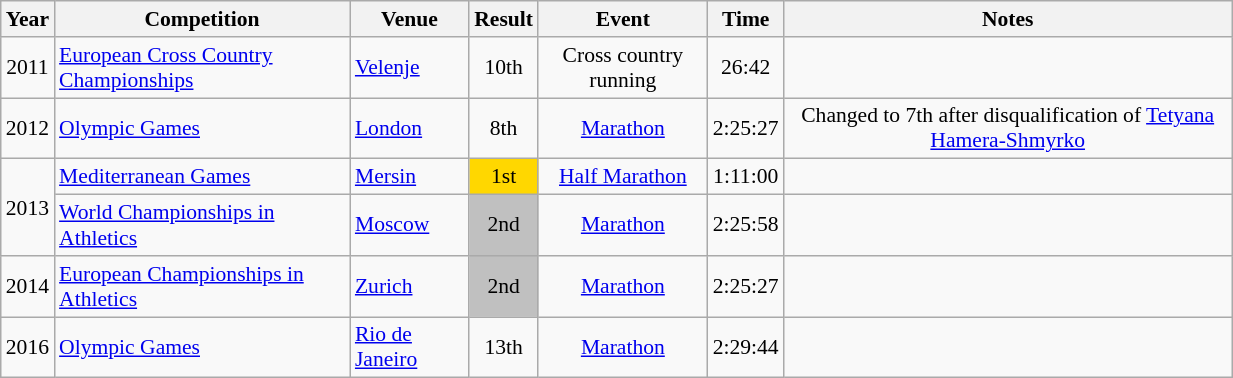<table class="wikitable" width=65% style="font-size:90%; text-align:center;">
<tr>
<th>Year</th>
<th>Competition</th>
<th>Venue</th>
<th>Result</th>
<th>Event</th>
<th>Time</th>
<th>Notes</th>
</tr>
<tr>
<td>2011</td>
<td align=left><a href='#'>European Cross Country Championships</a></td>
<td align=left> <a href='#'>Velenje</a></td>
<td>10th</td>
<td>Cross country running</td>
<td>26:42</td>
<td></td>
</tr>
<tr>
<td>2012</td>
<td align=left><a href='#'>Olympic Games</a></td>
<td align=left> <a href='#'>London</a></td>
<td>8th</td>
<td><a href='#'>Marathon</a></td>
<td>2:25:27</td>
<td>Changed to 7th after disqualification of <a href='#'>Tetyana Hamera-Shmyrko</a></td>
</tr>
<tr>
<td rowspan=2>2013</td>
<td align=left><a href='#'>Mediterranean Games</a></td>
<td align=left> <a href='#'>Mersin</a></td>
<td bgcolor=gold>1st</td>
<td><a href='#'>Half Marathon</a></td>
<td>1:11:00</td>
<td></td>
</tr>
<tr>
<td align=left><a href='#'>World Championships in Athletics</a></td>
<td align=left> <a href='#'>Moscow</a></td>
<td bgcolor=silver>2nd</td>
<td><a href='#'>Marathon</a></td>
<td>2:25:58</td>
<td></td>
</tr>
<tr>
<td>2014</td>
<td align=left><a href='#'>European Championships in Athletics</a></td>
<td align=left> <a href='#'>Zurich</a></td>
<td bgcolor=silver>2nd</td>
<td><a href='#'>Marathon</a></td>
<td>2:25:27</td>
<td></td>
</tr>
<tr>
<td>2016</td>
<td align=left><a href='#'>Olympic Games</a></td>
<td align=left> <a href='#'>Rio de Janeiro</a></td>
<td>13th</td>
<td><a href='#'>Marathon</a></td>
<td>2:29:44</td>
<td></td>
</tr>
</table>
